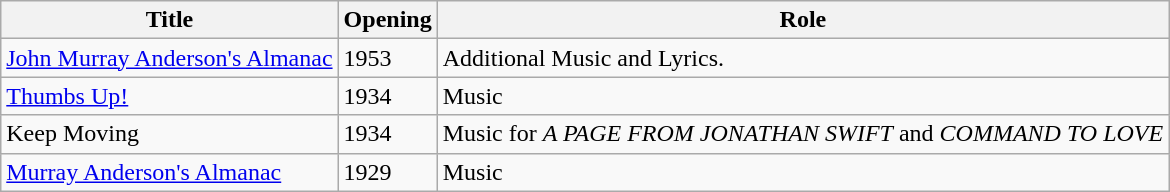<table class="wikitable">
<tr>
<th>Title</th>
<th>Opening</th>
<th>Role</th>
</tr>
<tr>
<td><a href='#'>John Murray Anderson's Almanac</a></td>
<td>1953</td>
<td>Additional Music and Lyrics.</td>
</tr>
<tr>
<td><a href='#'>Thumbs Up!</a></td>
<td>1934</td>
<td>Music</td>
</tr>
<tr>
<td>Keep Moving</td>
<td>1934</td>
<td>Music for <em>A PAGE FROM JONATHAN SWIFT</em> and <em>COMMAND TO LOVE</em></td>
</tr>
<tr>
<td><a href='#'>Murray Anderson's Almanac</a></td>
<td>1929</td>
<td>Music</td>
</tr>
</table>
